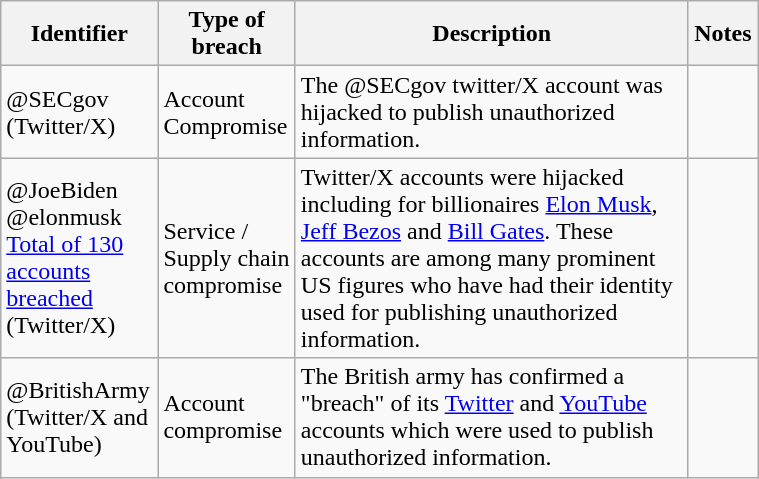<table class="wikitable" border="1" width="40%">
<tr>
<th width="30">Identifier</th>
<th width="80">Type of breach</th>
<th width="250">Description</th>
<th width="10">Notes</th>
</tr>
<tr>
<td>@SECgov<br>(Twitter/X)</td>
<td>Account Compromise</td>
<td>The @SECgov twitter/X account was hijacked to publish unauthorized information.</td>
<td></td>
</tr>
<tr>
<td>@JoeBiden<br>@elonmusk
<br><a href='#'>Total of 130 accounts breached</a>
(Twitter/X)</td>
<td>Service / Supply chain compromise</td>
<td>Twitter/X accounts were hijacked including for billionaires <a href='#'>Elon Musk</a>, <a href='#'>Jeff Bezos</a> and <a href='#'>Bill Gates</a>. These accounts are among many prominent US figures who have had their identity used for publishing unauthorized information.</td>
<td></td>
</tr>
<tr>
<td>@BritishArmy<br>(Twitter/X and YouTube)</td>
<td>Account compromise</td>
<td>The British army has confirmed a "breach" of its <a href='#'>Twitter</a> and <a href='#'>YouTube</a> accounts which were used to publish unauthorized information.</td>
<td></td>
</tr>
</table>
